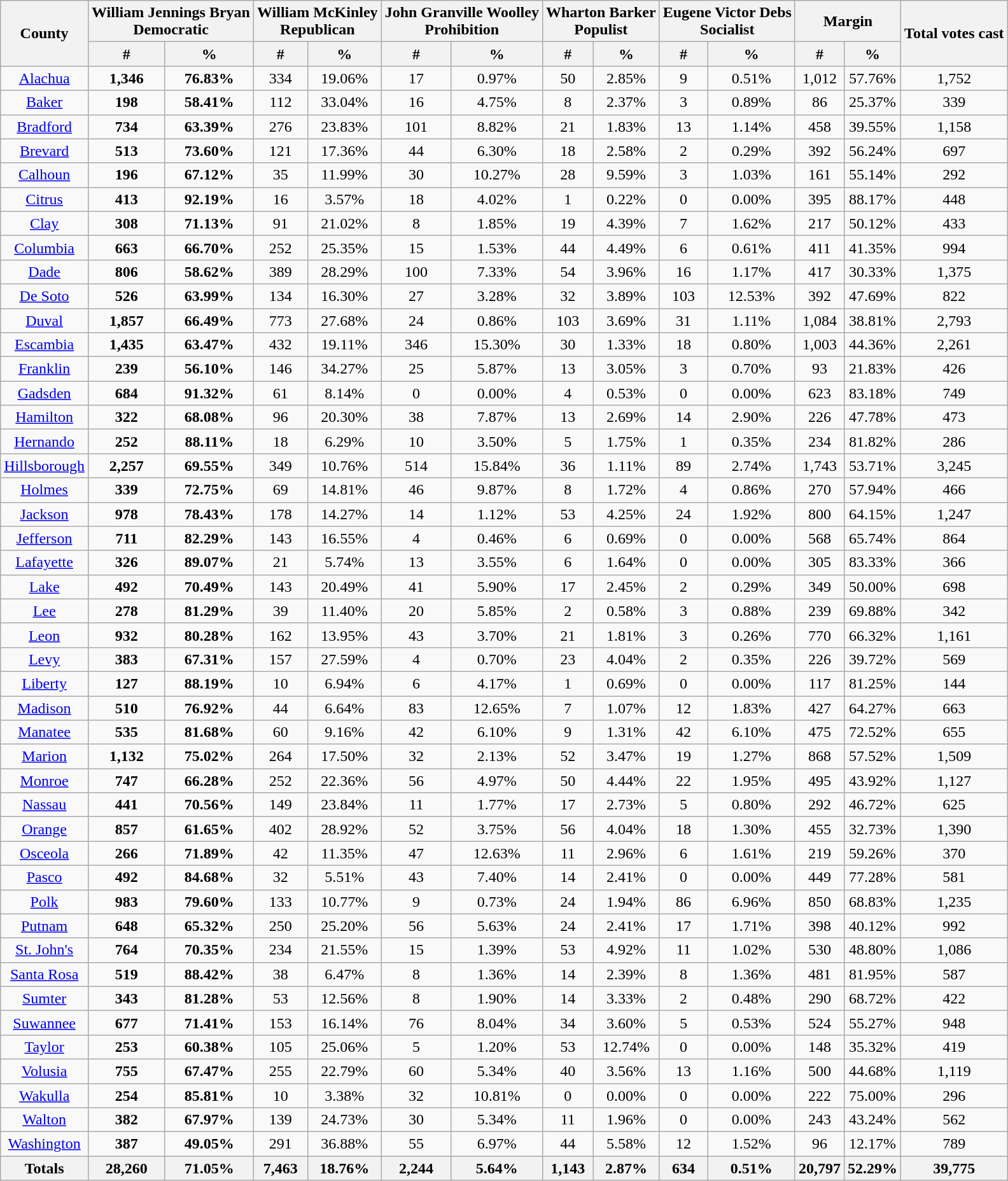<table class="wikitable sortable" style="text-align:center">
<tr>
<th style="text-align:center;" rowspan="2">County</th>
<th style="text-align:center;" colspan="2">William Jennings Bryan<br> Democratic</th>
<th style="text-align:center;" colspan="2">William McKinley<br>Republican</th>
<th style="text-align:center;" colspan="2">John Granville Woolley<br>Prohibition</th>
<th style="text-align:center;" colspan="2">Wharton Barker<br>Populist</th>
<th style="text-align:center;" colspan="2">Eugene Victor Debs<br>Socialist</th>
<th style="text-align:center;" colspan="2">Margin</th>
<th style="text-align:center;" rowspan="2">Total votes cast</th>
</tr>
<tr>
<th style="text-align:center;" data-sort-type="number">#</th>
<th style="text-align:center;" data-sort-type="number">%</th>
<th style="text-align:center;" data-sort-type="number">#</th>
<th style="text-align:center;" data-sort-type="number">%</th>
<th style="text-align:center;" data-sort-type="number">#</th>
<th style="text-align:center;" data-sort-type="number">%</th>
<th style="text-align:center;" data-sort-type="number">#</th>
<th style="text-align:center;" data-sort-type="number">%</th>
<th style="text-align:center;" data-sort-type="number">#</th>
<th style="text-align:center;" data-sort-type="number">%</th>
<th style="text-align:center;" data-sort-type="number">#</th>
<th style="text-align:center;" data-sort-type="number">%</th>
</tr>
<tr style="text-align:center;">
<td><a href='#'>Alachua</a></td>
<td><strong>1,346</strong></td>
<td><strong>76.83%</strong></td>
<td>334</td>
<td>19.06%</td>
<td>17</td>
<td>0.97%</td>
<td>50</td>
<td>2.85%</td>
<td>9</td>
<td>0.51%</td>
<td>1,012</td>
<td>57.76%</td>
<td>1,752</td>
</tr>
<tr style="text-align:center;">
<td><a href='#'>Baker</a></td>
<td><strong>198</strong></td>
<td><strong>58.41%</strong></td>
<td>112</td>
<td>33.04%</td>
<td>16</td>
<td>4.75%</td>
<td>8</td>
<td>2.37%</td>
<td>3</td>
<td>0.89%</td>
<td>86</td>
<td>25.37%</td>
<td>339</td>
</tr>
<tr style="text-align:center;">
<td><a href='#'>Bradford</a></td>
<td><strong>734</strong></td>
<td><strong>63.39%</strong></td>
<td>276</td>
<td>23.83%</td>
<td>101</td>
<td>8.82%</td>
<td>21</td>
<td>1.83%</td>
<td>13</td>
<td>1.14%</td>
<td>458</td>
<td>39.55%</td>
<td>1,158</td>
</tr>
<tr style="text-align:center;">
<td><a href='#'>Brevard</a></td>
<td><strong>513</strong></td>
<td><strong>73.60%</strong></td>
<td>121</td>
<td>17.36%</td>
<td>44</td>
<td>6.30%</td>
<td>18</td>
<td>2.58%</td>
<td>2</td>
<td>0.29%</td>
<td>392</td>
<td>56.24%</td>
<td>697</td>
</tr>
<tr style="text-align:center;">
<td><a href='#'>Calhoun</a></td>
<td><strong>196</strong></td>
<td><strong>67.12%</strong></td>
<td>35</td>
<td>11.99%</td>
<td>30</td>
<td>10.27%</td>
<td>28</td>
<td>9.59%</td>
<td>3</td>
<td>1.03%</td>
<td>161</td>
<td>55.14%</td>
<td>292</td>
</tr>
<tr style="text-align:center;">
<td><a href='#'>Citrus</a></td>
<td><strong>413</strong></td>
<td><strong>92.19%</strong></td>
<td>16</td>
<td>3.57%</td>
<td>18</td>
<td>4.02%</td>
<td>1</td>
<td>0.22%</td>
<td>0</td>
<td>0.00%</td>
<td>395</td>
<td>88.17%</td>
<td>448</td>
</tr>
<tr style="text-align:center;">
<td><a href='#'>Clay</a></td>
<td><strong>308</strong></td>
<td><strong>71.13%</strong></td>
<td>91</td>
<td>21.02%</td>
<td>8</td>
<td>1.85%</td>
<td>19</td>
<td>4.39%</td>
<td>7</td>
<td>1.62%</td>
<td>217</td>
<td>50.12%</td>
<td>433</td>
</tr>
<tr style="text-align:center;">
<td><a href='#'>Columbia</a></td>
<td><strong>663</strong></td>
<td><strong>66.70%</strong></td>
<td>252</td>
<td>25.35%</td>
<td>15</td>
<td>1.53%</td>
<td>44</td>
<td>4.49%</td>
<td>6</td>
<td>0.61%</td>
<td>411</td>
<td>41.35%</td>
<td>994</td>
</tr>
<tr style="text-align:center;">
<td><a href='#'>Dade</a></td>
<td><strong>806</strong></td>
<td><strong>58.62%</strong></td>
<td>389</td>
<td>28.29%</td>
<td>100</td>
<td>7.33%</td>
<td>54</td>
<td>3.96%</td>
<td>16</td>
<td>1.17%</td>
<td>417</td>
<td>30.33%</td>
<td>1,375</td>
</tr>
<tr style="text-align:center;">
<td><a href='#'>De Soto</a></td>
<td><strong>526</strong></td>
<td><strong>63.99%</strong></td>
<td>134</td>
<td>16.30%</td>
<td>27</td>
<td>3.28%</td>
<td>32</td>
<td>3.89%</td>
<td>103</td>
<td>12.53%</td>
<td>392</td>
<td>47.69%</td>
<td>822</td>
</tr>
<tr style="text-align:center;">
<td><a href='#'>Duval</a></td>
<td><strong>1,857</strong></td>
<td><strong>66.49%</strong></td>
<td>773</td>
<td>27.68%</td>
<td>24</td>
<td>0.86%</td>
<td>103</td>
<td>3.69%</td>
<td>31</td>
<td>1.11%</td>
<td>1,084</td>
<td>38.81%</td>
<td>2,793</td>
</tr>
<tr style="text-align:center;">
<td><a href='#'>Escambia</a></td>
<td><strong>1,435</strong></td>
<td><strong>63.47%</strong></td>
<td>432</td>
<td>19.11%</td>
<td>346</td>
<td>15.30%</td>
<td>30</td>
<td>1.33%</td>
<td>18</td>
<td>0.80%</td>
<td>1,003</td>
<td>44.36%</td>
<td>2,261</td>
</tr>
<tr style="text-align:center;">
<td><a href='#'>Franklin</a></td>
<td><strong>239</strong></td>
<td><strong>56.10%</strong></td>
<td>146</td>
<td>34.27%</td>
<td>25</td>
<td>5.87%</td>
<td>13</td>
<td>3.05%</td>
<td>3</td>
<td>0.70%</td>
<td>93</td>
<td>21.83%</td>
<td>426</td>
</tr>
<tr style="text-align:center;">
<td><a href='#'>Gadsden</a></td>
<td><strong>684</strong></td>
<td><strong>91.32%</strong></td>
<td>61</td>
<td>8.14%</td>
<td>0</td>
<td>0.00%</td>
<td>4</td>
<td>0.53%</td>
<td>0</td>
<td>0.00%</td>
<td>623</td>
<td>83.18%</td>
<td>749</td>
</tr>
<tr style="text-align:center;">
<td><a href='#'>Hamilton</a></td>
<td><strong>322</strong></td>
<td><strong>68.08%</strong></td>
<td>96</td>
<td>20.30%</td>
<td>38</td>
<td>7.87%</td>
<td>13</td>
<td>2.69%</td>
<td>14</td>
<td>2.90%</td>
<td>226</td>
<td>47.78%</td>
<td>473</td>
</tr>
<tr style="text-align:center;">
<td><a href='#'>Hernando</a></td>
<td><strong>252</strong></td>
<td><strong>88.11%</strong></td>
<td>18</td>
<td>6.29%</td>
<td>10</td>
<td>3.50%</td>
<td>5</td>
<td>1.75%</td>
<td>1</td>
<td>0.35%</td>
<td>234</td>
<td>81.82%</td>
<td>286</td>
</tr>
<tr style="text-align:center;">
<td><a href='#'>Hillsborough</a></td>
<td><strong>2,257</strong></td>
<td><strong>69.55%</strong></td>
<td>349</td>
<td>10.76%</td>
<td>514</td>
<td>15.84%</td>
<td>36</td>
<td>1.11%</td>
<td>89</td>
<td>2.74%</td>
<td>1,743</td>
<td>53.71%</td>
<td>3,245</td>
</tr>
<tr style="text-align:center;">
<td><a href='#'>Holmes</a></td>
<td><strong>339</strong></td>
<td><strong>72.75%</strong></td>
<td>69</td>
<td>14.81%</td>
<td>46</td>
<td>9.87%</td>
<td>8</td>
<td>1.72%</td>
<td>4</td>
<td>0.86%</td>
<td>270</td>
<td>57.94%</td>
<td>466</td>
</tr>
<tr style="text-align:center;">
<td><a href='#'>Jackson</a></td>
<td><strong>978</strong></td>
<td><strong>78.43%</strong></td>
<td>178</td>
<td>14.27%</td>
<td>14</td>
<td>1.12%</td>
<td>53</td>
<td>4.25%</td>
<td>24</td>
<td>1.92%</td>
<td>800</td>
<td>64.15%</td>
<td>1,247</td>
</tr>
<tr style="text-align:center;">
<td><a href='#'>Jefferson</a></td>
<td><strong>711</strong></td>
<td><strong>82.29%</strong></td>
<td>143</td>
<td>16.55%</td>
<td>4</td>
<td>0.46%</td>
<td>6</td>
<td>0.69%</td>
<td>0</td>
<td>0.00%</td>
<td>568</td>
<td>65.74%</td>
<td>864</td>
</tr>
<tr style="text-align:center;">
<td><a href='#'>Lafayette</a></td>
<td><strong>326</strong></td>
<td><strong>89.07%</strong></td>
<td>21</td>
<td>5.74%</td>
<td>13</td>
<td>3.55%</td>
<td>6</td>
<td>1.64%</td>
<td>0</td>
<td>0.00%</td>
<td>305</td>
<td>83.33%</td>
<td>366</td>
</tr>
<tr style="text-align:center;">
<td><a href='#'>Lake</a></td>
<td><strong>492</strong></td>
<td><strong>70.49%</strong></td>
<td>143</td>
<td>20.49%</td>
<td>41</td>
<td>5.90%</td>
<td>17</td>
<td>2.45%</td>
<td>2</td>
<td>0.29%</td>
<td>349</td>
<td>50.00%</td>
<td>698</td>
</tr>
<tr style="text-align:center;">
<td><a href='#'>Lee</a></td>
<td><strong>278</strong></td>
<td><strong>81.29%</strong></td>
<td>39</td>
<td>11.40%</td>
<td>20</td>
<td>5.85%</td>
<td>2</td>
<td>0.58%</td>
<td>3</td>
<td>0.88%</td>
<td>239</td>
<td>69.88%</td>
<td>342</td>
</tr>
<tr style="text-align:center;">
<td><a href='#'>Leon</a></td>
<td><strong>932</strong></td>
<td><strong>80.28%</strong></td>
<td>162</td>
<td>13.95%</td>
<td>43</td>
<td>3.70%</td>
<td>21</td>
<td>1.81%</td>
<td>3</td>
<td>0.26%</td>
<td>770</td>
<td>66.32%</td>
<td>1,161</td>
</tr>
<tr style="text-align:center;">
<td><a href='#'>Levy</a></td>
<td><strong>383</strong></td>
<td><strong>67.31%</strong></td>
<td>157</td>
<td>27.59%</td>
<td>4</td>
<td>0.70%</td>
<td>23</td>
<td>4.04%</td>
<td>2</td>
<td>0.35%</td>
<td>226</td>
<td>39.72%</td>
<td>569</td>
</tr>
<tr style="text-align:center;">
<td><a href='#'>Liberty</a></td>
<td><strong>127</strong></td>
<td><strong>88.19%</strong></td>
<td>10</td>
<td>6.94%</td>
<td>6</td>
<td>4.17%</td>
<td>1</td>
<td>0.69%</td>
<td>0</td>
<td>0.00%</td>
<td>117</td>
<td>81.25%</td>
<td>144</td>
</tr>
<tr style="text-align:center;">
<td><a href='#'>Madison</a></td>
<td><strong>510</strong></td>
<td><strong>76.92%</strong></td>
<td>44</td>
<td>6.64%</td>
<td>83</td>
<td>12.65%</td>
<td>7</td>
<td>1.07%</td>
<td>12</td>
<td>1.83%</td>
<td>427</td>
<td>64.27%</td>
<td>663</td>
</tr>
<tr style="text-align:center;">
<td><a href='#'>Manatee</a></td>
<td><strong>535</strong></td>
<td><strong>81.68%</strong></td>
<td>60</td>
<td>9.16%</td>
<td>42</td>
<td>6.10%</td>
<td>9</td>
<td>1.31%</td>
<td>42</td>
<td>6.10%</td>
<td>475</td>
<td>72.52%</td>
<td>655</td>
</tr>
<tr style="text-align:center;">
<td><a href='#'>Marion</a></td>
<td><strong>1,132</strong></td>
<td><strong>75.02%</strong></td>
<td>264</td>
<td>17.50%</td>
<td>32</td>
<td>2.13%</td>
<td>52</td>
<td>3.47%</td>
<td>19</td>
<td>1.27%</td>
<td>868</td>
<td>57.52%</td>
<td>1,509</td>
</tr>
<tr style="text-align:center;">
<td><a href='#'>Monroe</a></td>
<td><strong>747</strong></td>
<td><strong>66.28%</strong></td>
<td>252</td>
<td>22.36%</td>
<td>56</td>
<td>4.97%</td>
<td>50</td>
<td>4.44%</td>
<td>22</td>
<td>1.95%</td>
<td>495</td>
<td>43.92%</td>
<td>1,127</td>
</tr>
<tr style="text-align:center;">
<td><a href='#'>Nassau</a></td>
<td><strong>441</strong></td>
<td><strong>70.56%</strong></td>
<td>149</td>
<td>23.84%</td>
<td>11</td>
<td>1.77%</td>
<td>17</td>
<td>2.73%</td>
<td>5</td>
<td>0.80%</td>
<td>292</td>
<td>46.72%</td>
<td>625</td>
</tr>
<tr style="text-align:center;">
<td><a href='#'>Orange</a></td>
<td><strong>857</strong></td>
<td><strong>61.65%</strong></td>
<td>402</td>
<td>28.92%</td>
<td>52</td>
<td>3.75%</td>
<td>56</td>
<td>4.04%</td>
<td>18</td>
<td>1.30%</td>
<td>455</td>
<td>32.73%</td>
<td>1,390</td>
</tr>
<tr style="text-align:center;">
<td><a href='#'>Osceola</a></td>
<td><strong>266</strong></td>
<td><strong>71.89%</strong></td>
<td>42</td>
<td>11.35%</td>
<td>47</td>
<td>12.63%</td>
<td>11</td>
<td>2.96%</td>
<td>6</td>
<td>1.61%</td>
<td>219</td>
<td>59.26%</td>
<td>370</td>
</tr>
<tr style="text-align:center;">
<td><a href='#'>Pasco</a></td>
<td><strong>492</strong></td>
<td><strong>84.68%</strong></td>
<td>32</td>
<td>5.51%</td>
<td>43</td>
<td>7.40%</td>
<td>14</td>
<td>2.41%</td>
<td>0</td>
<td>0.00%</td>
<td>449</td>
<td>77.28%</td>
<td>581</td>
</tr>
<tr style="text-align:center;">
<td><a href='#'>Polk</a></td>
<td><strong>983</strong></td>
<td><strong>79.60%</strong></td>
<td>133</td>
<td>10.77%</td>
<td>9</td>
<td>0.73%</td>
<td>24</td>
<td>1.94%</td>
<td>86</td>
<td>6.96%</td>
<td>850</td>
<td>68.83%</td>
<td>1,235</td>
</tr>
<tr style="text-align:center;">
<td><a href='#'>Putnam</a></td>
<td><strong>648</strong></td>
<td><strong>65.32%</strong></td>
<td>250</td>
<td>25.20%</td>
<td>56</td>
<td>5.63%</td>
<td>24</td>
<td>2.41%</td>
<td>17</td>
<td>1.71%</td>
<td>398</td>
<td>40.12%</td>
<td>992</td>
</tr>
<tr style="text-align:center;">
<td><a href='#'>St. John's</a></td>
<td><strong>764</strong></td>
<td><strong>70.35%</strong></td>
<td>234</td>
<td>21.55%</td>
<td>15</td>
<td>1.39%</td>
<td>53</td>
<td>4.92%</td>
<td>11</td>
<td>1.02%</td>
<td>530</td>
<td>48.80%</td>
<td>1,086</td>
</tr>
<tr style="text-align:center;">
<td><a href='#'>Santa Rosa</a></td>
<td><strong>519</strong></td>
<td><strong>88.42%</strong></td>
<td>38</td>
<td>6.47%</td>
<td>8</td>
<td>1.36%</td>
<td>14</td>
<td>2.39%</td>
<td>8</td>
<td>1.36%</td>
<td>481</td>
<td>81.95%</td>
<td>587</td>
</tr>
<tr style="text-align:center;">
<td><a href='#'>Sumter</a></td>
<td><strong>343</strong></td>
<td><strong>81.28%</strong></td>
<td>53</td>
<td>12.56%</td>
<td>8</td>
<td>1.90%</td>
<td>14</td>
<td>3.33%</td>
<td>2</td>
<td>0.48%</td>
<td>290</td>
<td>68.72%</td>
<td>422</td>
</tr>
<tr style="text-align:center;">
<td><a href='#'>Suwannee</a></td>
<td><strong>677</strong></td>
<td><strong>71.41%</strong></td>
<td>153</td>
<td>16.14%</td>
<td>76</td>
<td>8.04%</td>
<td>34</td>
<td>3.60%</td>
<td>5</td>
<td>0.53%</td>
<td>524</td>
<td>55.27%</td>
<td>948</td>
</tr>
<tr style="text-align:center;">
<td><a href='#'>Taylor</a></td>
<td><strong>253</strong></td>
<td><strong>60.38%</strong></td>
<td>105</td>
<td>25.06%</td>
<td>5</td>
<td>1.20%</td>
<td>53</td>
<td>12.74%</td>
<td>0</td>
<td>0.00%</td>
<td>148</td>
<td>35.32%</td>
<td>419</td>
</tr>
<tr style="text-align:center;">
<td><a href='#'>Volusia</a></td>
<td><strong>755</strong></td>
<td><strong>67.47%</strong></td>
<td>255</td>
<td>22.79%</td>
<td>60</td>
<td>5.34%</td>
<td>40</td>
<td>3.56%</td>
<td>13</td>
<td>1.16%</td>
<td>500</td>
<td>44.68%</td>
<td>1,119</td>
</tr>
<tr style="text-align:center;">
<td><a href='#'>Wakulla</a></td>
<td><strong>254</strong></td>
<td><strong>85.81%</strong></td>
<td>10</td>
<td>3.38%</td>
<td>32</td>
<td>10.81%</td>
<td>0</td>
<td>0.00%</td>
<td>0</td>
<td>0.00%</td>
<td>222</td>
<td>75.00%</td>
<td>296</td>
</tr>
<tr style="text-align:center;">
<td><a href='#'>Walton</a></td>
<td><strong>382</strong></td>
<td><strong>67.97%</strong></td>
<td>139</td>
<td>24.73%</td>
<td>30</td>
<td>5.34%</td>
<td>11</td>
<td>1.96%</td>
<td>0</td>
<td>0.00%</td>
<td>243</td>
<td>43.24%</td>
<td>562</td>
</tr>
<tr style="text-align:center;">
<td><a href='#'>Washington</a></td>
<td><strong>387</strong></td>
<td><strong>49.05%</strong></td>
<td>291</td>
<td>36.88%</td>
<td>55</td>
<td>6.97%</td>
<td>44</td>
<td>5.58%</td>
<td>12</td>
<td>1.52%</td>
<td>96</td>
<td>12.17%</td>
<td>789</td>
</tr>
<tr style="text-align:center;">
<th>Totals</th>
<th>28,260</th>
<th>71.05%</th>
<th>7,463</th>
<th>18.76%</th>
<th>2,244</th>
<th>5.64%</th>
<th>1,143</th>
<th>2.87%</th>
<th>634</th>
<th>0.51%</th>
<th>20,797</th>
<th>52.29%</th>
<th>39,775</th>
</tr>
</table>
